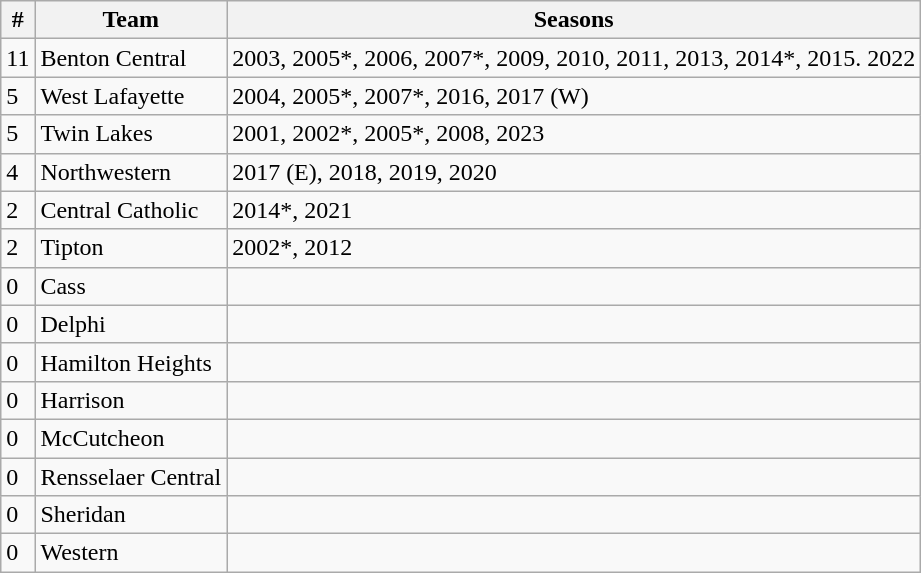<table class="wikitable" style=>
<tr>
<th>#</th>
<th>Team</th>
<th>Seasons</th>
</tr>
<tr>
<td>11</td>
<td>Benton Central</td>
<td>2003, 2005*, 2006, 2007*, 2009, 2010, 2011, 2013, 2014*, 2015. 2022</td>
</tr>
<tr>
<td>5</td>
<td>West Lafayette</td>
<td>2004, 2005*, 2007*, 2016, 2017 (W)</td>
</tr>
<tr>
<td>5</td>
<td>Twin Lakes</td>
<td>2001, 2002*, 2005*, 2008, 2023</td>
</tr>
<tr>
<td>4</td>
<td>Northwestern</td>
<td>2017 (E), 2018, 2019, 2020</td>
</tr>
<tr>
<td>2</td>
<td>Central Catholic</td>
<td>2014*, 2021</td>
</tr>
<tr>
<td>2</td>
<td>Tipton</td>
<td>2002*, 2012</td>
</tr>
<tr>
<td>0</td>
<td>Cass</td>
<td></td>
</tr>
<tr>
<td>0</td>
<td>Delphi</td>
<td></td>
</tr>
<tr>
<td>0</td>
<td>Hamilton Heights</td>
<td></td>
</tr>
<tr>
<td>0</td>
<td>Harrison</td>
<td></td>
</tr>
<tr>
<td>0</td>
<td>McCutcheon</td>
<td></td>
</tr>
<tr>
<td>0</td>
<td>Rensselaer Central</td>
<td></td>
</tr>
<tr>
<td>0</td>
<td>Sheridan</td>
<td></td>
</tr>
<tr>
<td>0</td>
<td>Western</td>
<td></td>
</tr>
</table>
